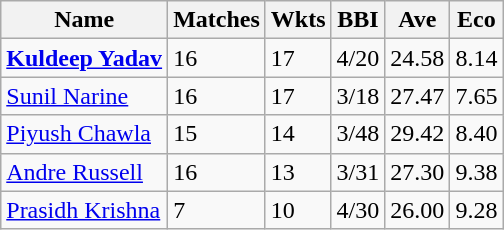<table class="wikitable">
<tr>
<th style="text-align:center;">Name</th>
<th style="text-align:center;">Matches</th>
<th style="text-align:center;">Wkts</th>
<th style="text-align:center;">BBI</th>
<th style="text-align:center;">Ave</th>
<th style="text-align:center;">Eco</th>
</tr>
<tr>
<td><strong><a href='#'>Kuldeep Yadav</a></strong></td>
<td>16</td>
<td>17</td>
<td>4/20</td>
<td>24.58</td>
<td>8.14</td>
</tr>
<tr>
<td><a href='#'>Sunil Narine</a></td>
<td>16</td>
<td>17</td>
<td>3/18</td>
<td>27.47</td>
<td>7.65</td>
</tr>
<tr>
<td><a href='#'>Piyush Chawla</a></td>
<td>15</td>
<td>14</td>
<td>3/48</td>
<td>29.42</td>
<td>8.40</td>
</tr>
<tr>
<td><a href='#'>Andre Russell</a></td>
<td>16</td>
<td>13</td>
<td>3/31</td>
<td>27.30</td>
<td>9.38</td>
</tr>
<tr>
<td><a href='#'>Prasidh Krishna</a></td>
<td>7</td>
<td>10</td>
<td>4/30</td>
<td>26.00</td>
<td>9.28</td>
</tr>
</table>
